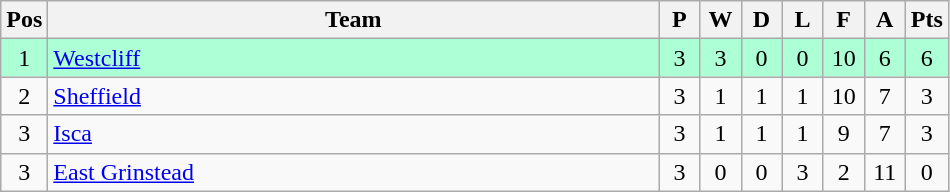<table class="wikitable" style="font-size: 100%">
<tr>
<th width=20>Pos</th>
<th width=400>Team</th>
<th width=20>P</th>
<th width=20>W</th>
<th width=20>D</th>
<th width=20>L</th>
<th width=20>F</th>
<th width=20>A</th>
<th width=20>Pts</th>
</tr>
<tr align=center style="background: #ADFFD6;">
<td>1</td>
<td align="left"><a href='#'>Westcliff</a></td>
<td>3</td>
<td>3</td>
<td>0</td>
<td>0</td>
<td>10</td>
<td>6</td>
<td>6</td>
</tr>
<tr align=center>
<td>2</td>
<td align="left"><a href='#'>Sheffield</a></td>
<td>3</td>
<td>1</td>
<td>1</td>
<td>1</td>
<td>10</td>
<td>7</td>
<td>3</td>
</tr>
<tr align=center>
<td>3</td>
<td align="left"><a href='#'>Isca</a></td>
<td>3</td>
<td>1</td>
<td>1</td>
<td>1</td>
<td>9</td>
<td>7</td>
<td>3</td>
</tr>
<tr align=center>
<td>3</td>
<td align="left"><a href='#'>East Grinstead</a></td>
<td>3</td>
<td>0</td>
<td>0</td>
<td>3</td>
<td>2</td>
<td>11</td>
<td>0</td>
</tr>
</table>
